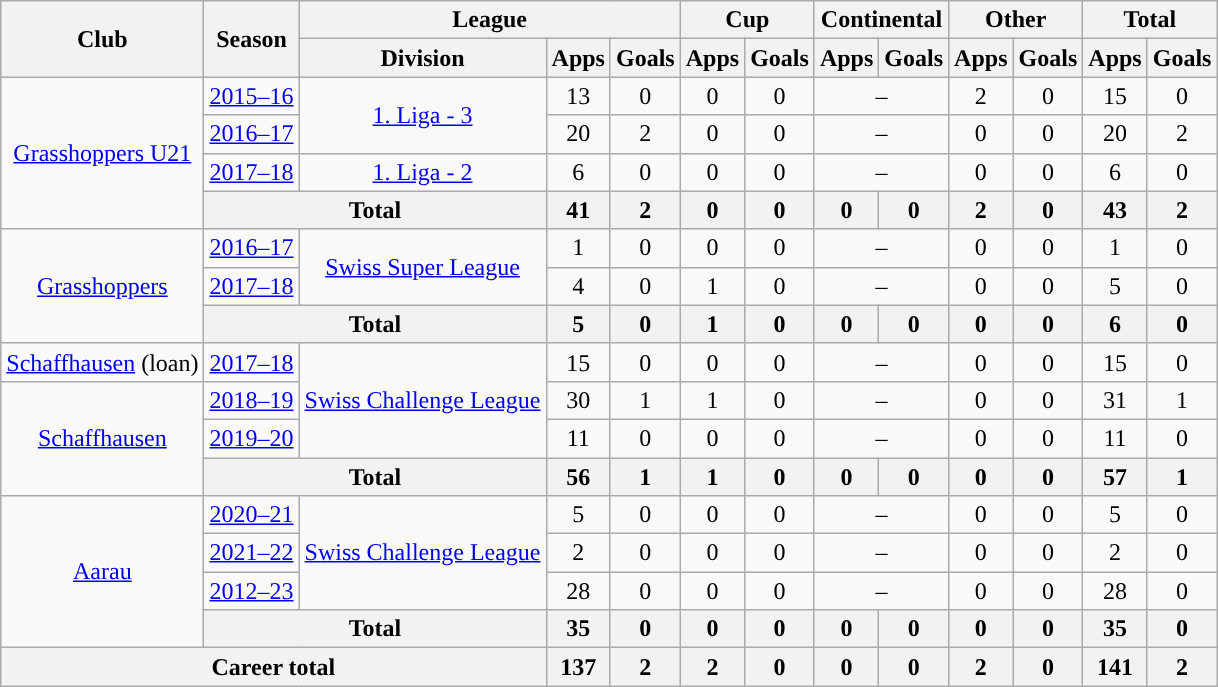<table class="wikitable" style="text-align: center">
<tr>
<th rowspan="2">Club</th>
<th rowspan="2">Season</th>
<th colspan="3">League</th>
<th colspan="2">Cup</th>
<th colspan="2">Continental</th>
<th colspan="2">Other</th>
<th colspan="2">Total</th>
</tr>
<tr>
<th>Division</th>
<th>Apps</th>
<th>Goals</th>
<th>Apps</th>
<th>Goals</th>
<th>Apps</th>
<th>Goals</th>
<th>Apps</th>
<th>Goals</th>
<th>Apps</th>
<th>Goals</th>
</tr>
<tr>
<td rowspan="4"><a href='#'>Grasshoppers U21</a></td>
<td><a href='#'>2015–16</a></td>
<td rowspan="2"><a href='#'>1. Liga - 3</a></td>
<td>13</td>
<td>0</td>
<td>0</td>
<td>0</td>
<td colspan="2">–</td>
<td>2</td>
<td>0</td>
<td>15</td>
<td>0</td>
</tr>
<tr>
<td><a href='#'>2016–17</a></td>
<td>20</td>
<td>2</td>
<td>0</td>
<td>0</td>
<td colspan="2">–</td>
<td>0</td>
<td>0</td>
<td>20</td>
<td>2</td>
</tr>
<tr>
<td><a href='#'>2017–18</a></td>
<td><a href='#'>1. Liga - 2</a></td>
<td>6</td>
<td>0</td>
<td>0</td>
<td>0</td>
<td colspan="2">–</td>
<td>0</td>
<td>0</td>
<td>6</td>
<td>0</td>
</tr>
<tr>
<th colspan="2"><strong>Total</strong></th>
<th>41</th>
<th>2</th>
<th>0</th>
<th>0</th>
<th>0</th>
<th>0</th>
<th>2</th>
<th>0</th>
<th>43</th>
<th>2</th>
</tr>
<tr>
<td rowspan="3"><a href='#'>Grasshoppers</a></td>
<td><a href='#'>2016–17</a></td>
<td rowspan="2"><a href='#'>Swiss Super League</a></td>
<td>1</td>
<td>0</td>
<td>0</td>
<td>0</td>
<td colspan="2">–</td>
<td>0</td>
<td>0</td>
<td>1</td>
<td>0</td>
</tr>
<tr>
<td><a href='#'>2017–18</a></td>
<td>4</td>
<td>0</td>
<td>1</td>
<td>0</td>
<td colspan="2">–</td>
<td>0</td>
<td>0</td>
<td>5</td>
<td>0</td>
</tr>
<tr>
<th colspan="2"><strong>Total</strong></th>
<th>5</th>
<th>0</th>
<th>1</th>
<th>0</th>
<th>0</th>
<th>0</th>
<th>0</th>
<th>0</th>
<th>6</th>
<th>0</th>
</tr>
<tr>
<td><a href='#'>Schaffhausen</a> (loan)</td>
<td><a href='#'>2017–18</a></td>
<td rowspan="3"><a href='#'>Swiss Challenge League</a></td>
<td>15</td>
<td>0</td>
<td>0</td>
<td>0</td>
<td colspan="2">–</td>
<td>0</td>
<td>0</td>
<td>15</td>
<td>0</td>
</tr>
<tr>
<td rowspan="3"><a href='#'>Schaffhausen</a></td>
<td><a href='#'>2018–19</a></td>
<td>30</td>
<td>1</td>
<td>1</td>
<td>0</td>
<td colspan="2">–</td>
<td>0</td>
<td>0</td>
<td>31</td>
<td>1</td>
</tr>
<tr>
<td><a href='#'>2019–20</a></td>
<td>11</td>
<td>0</td>
<td>0</td>
<td>0</td>
<td colspan="2">–</td>
<td>0</td>
<td>0</td>
<td>11</td>
<td>0</td>
</tr>
<tr>
<th colspan="2"><strong>Total</strong></th>
<th>56</th>
<th>1</th>
<th>1</th>
<th>0</th>
<th>0</th>
<th>0</th>
<th>0</th>
<th>0</th>
<th>57</th>
<th>1</th>
</tr>
<tr>
<td rowspan="4"><a href='#'>Aarau</a></td>
<td><a href='#'>2020–21</a></td>
<td rowspan="3"><a href='#'>Swiss Challenge League</a></td>
<td>5</td>
<td>0</td>
<td>0</td>
<td>0</td>
<td colspan="2">–</td>
<td>0</td>
<td>0</td>
<td>5</td>
<td>0</td>
</tr>
<tr>
<td><a href='#'>2021–22</a></td>
<td>2</td>
<td>0</td>
<td>0</td>
<td>0</td>
<td colspan="2">–</td>
<td>0</td>
<td>0</td>
<td>2</td>
<td>0</td>
</tr>
<tr>
<td><a href='#'>2012–23</a></td>
<td>28</td>
<td>0</td>
<td>0</td>
<td>0</td>
<td colspan="2">–</td>
<td>0</td>
<td>0</td>
<td>28</td>
<td>0</td>
</tr>
<tr>
<th colspan="2"><strong>Total</strong></th>
<th>35</th>
<th>0</th>
<th>0</th>
<th>0</th>
<th>0</th>
<th>0</th>
<th>0</th>
<th>0</th>
<th>35</th>
<th>0</th>
</tr>
<tr>
<th colspan="3"><strong>Career total</strong></th>
<th>137</th>
<th>2</th>
<th>2</th>
<th>0</th>
<th>0</th>
<th>0</th>
<th>2</th>
<th>0</th>
<th>141</th>
<th>2</th>
</tr>
</table>
